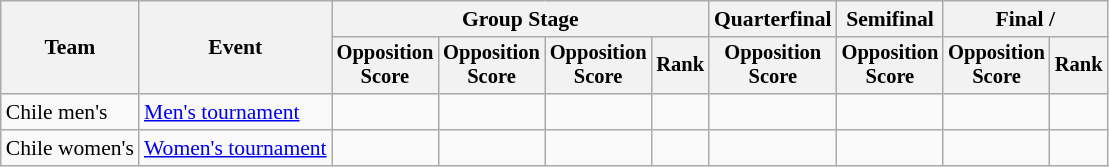<table class="wikitable" style="font-size:90%">
<tr>
<th rowspan=2>Team</th>
<th rowspan=2>Event</th>
<th colspan=4>Group Stage</th>
<th>Quarterfinal</th>
<th>Semifinal</th>
<th colspan=2>Final / </th>
</tr>
<tr style="font-size:95%">
<th>Opposition<br>Score</th>
<th>Opposition<br>Score</th>
<th>Opposition<br>Score</th>
<th>Rank</th>
<th>Opposition<br>Score</th>
<th>Opposition<br>Score</th>
<th>Opposition<br>Score</th>
<th>Rank</th>
</tr>
<tr align=center>
<td align=left>Chile men's</td>
<td align=left><a href='#'>Men's tournament</a></td>
<td></td>
<td></td>
<td></td>
<td></td>
<td></td>
<td></td>
<td></td>
<td></td>
</tr>
<tr align=center>
<td align=left>Chile women's</td>
<td align=left><a href='#'>Women's tournament</a></td>
<td></td>
<td></td>
<td></td>
<td></td>
<td></td>
<td></td>
<td></td>
<td></td>
</tr>
</table>
